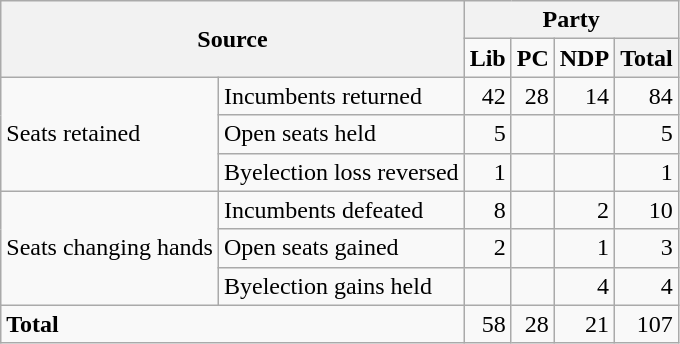<table class="wikitable" style="text-align:right;">
<tr>
<th colspan="2" rowspan="2">Source</th>
<th colspan="6">Party</th>
</tr>
<tr>
<td><strong>Lib</strong></td>
<td><strong>PC</strong></td>
<td><strong>NDP</strong></td>
<th>Total</th>
</tr>
<tr>
<td rowspan="3" style="text-align:left;">Seats retained</td>
<td style="text-align:left;">Incumbents returned</td>
<td>42</td>
<td>28</td>
<td>14</td>
<td>84</td>
</tr>
<tr>
<td style="text-align:left;">Open seats held</td>
<td>5</td>
<td></td>
<td></td>
<td>5</td>
</tr>
<tr>
<td style="text-align:left;">Byelection loss reversed</td>
<td>1</td>
<td></td>
<td></td>
<td>1</td>
</tr>
<tr>
<td rowspan="3" style="text-align:left;">Seats changing hands</td>
<td style="text-align:left;">Incumbents defeated</td>
<td>8</td>
<td></td>
<td>2</td>
<td>10</td>
</tr>
<tr>
<td style="text-align:left;">Open seats gained</td>
<td>2</td>
<td></td>
<td>1</td>
<td>3</td>
</tr>
<tr>
<td style="text-align:left;">Byelection gains held</td>
<td></td>
<td></td>
<td>4</td>
<td>4</td>
</tr>
<tr>
<td colspan="2" style="text-align:left;"><strong>Total</strong></td>
<td>58</td>
<td>28</td>
<td>21</td>
<td>107</td>
</tr>
</table>
